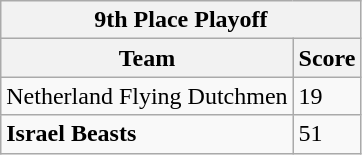<table class="wikitable">
<tr>
<th colspan="2">9th Place Playoff</th>
</tr>
<tr>
<th>Team</th>
<th>Score</th>
</tr>
<tr>
<td>Netherland Flying Dutchmen</td>
<td>19</td>
</tr>
<tr>
<td><strong>Israel Beasts</strong></td>
<td>51</td>
</tr>
</table>
